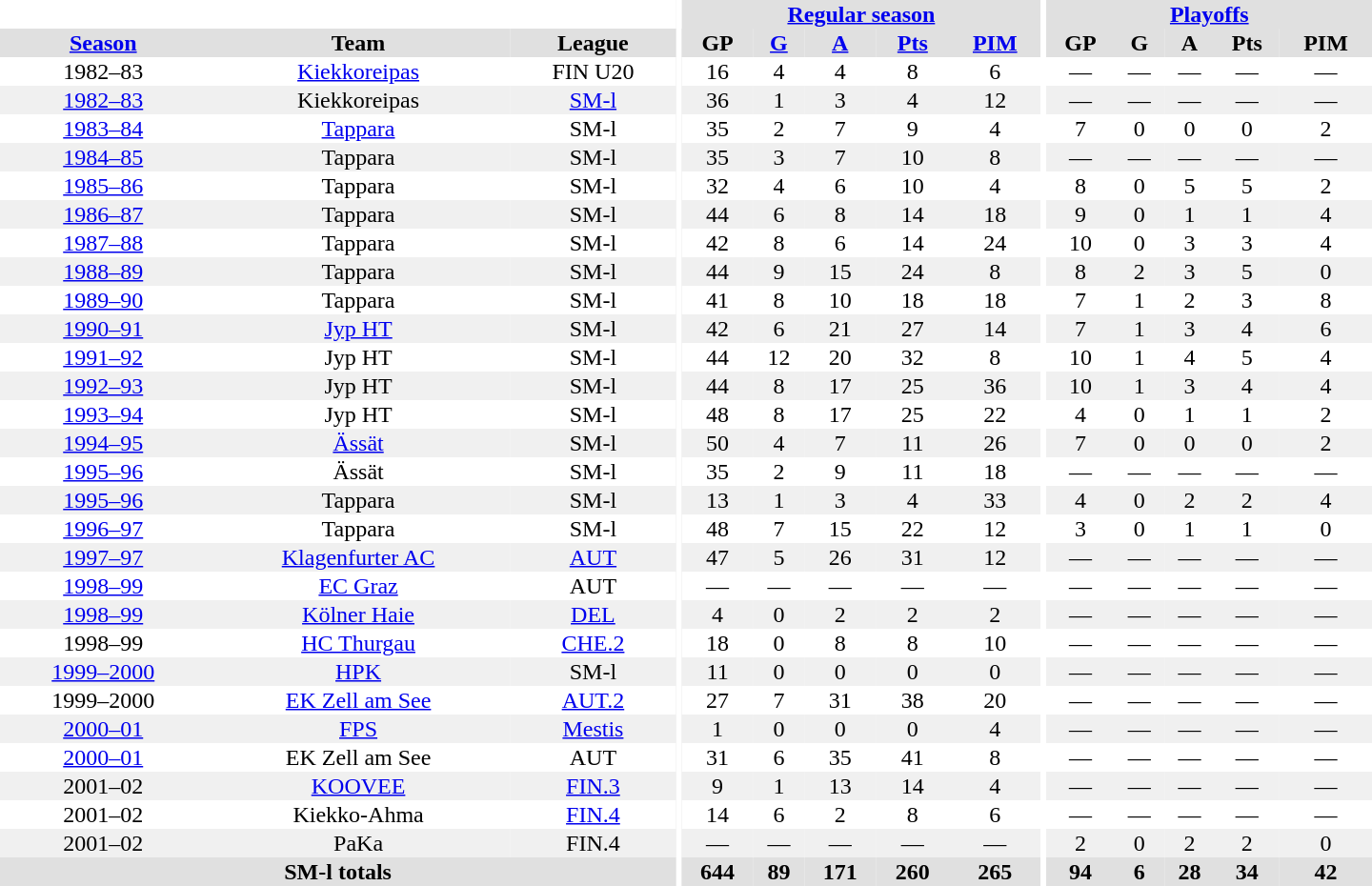<table border="0" cellpadding="1" cellspacing="0" style="text-align:center; width:60em">
<tr bgcolor="#e0e0e0">
<th colspan="3" bgcolor="#ffffff"></th>
<th rowspan="99" bgcolor="#ffffff"></th>
<th colspan="5"><a href='#'>Regular season</a></th>
<th rowspan="99" bgcolor="#ffffff"></th>
<th colspan="5"><a href='#'>Playoffs</a></th>
</tr>
<tr bgcolor="#e0e0e0">
<th><a href='#'>Season</a></th>
<th>Team</th>
<th>League</th>
<th>GP</th>
<th><a href='#'>G</a></th>
<th><a href='#'>A</a></th>
<th><a href='#'>Pts</a></th>
<th><a href='#'>PIM</a></th>
<th>GP</th>
<th>G</th>
<th>A</th>
<th>Pts</th>
<th>PIM</th>
</tr>
<tr>
<td>1982–83</td>
<td><a href='#'>Kiekkoreipas</a></td>
<td>FIN U20</td>
<td>16</td>
<td>4</td>
<td>4</td>
<td>8</td>
<td>6</td>
<td>—</td>
<td>—</td>
<td>—</td>
<td>—</td>
<td>—</td>
</tr>
<tr bgcolor="#f0f0f0">
<td><a href='#'>1982–83</a></td>
<td>Kiekkoreipas</td>
<td><a href='#'>SM-l</a></td>
<td>36</td>
<td>1</td>
<td>3</td>
<td>4</td>
<td>12</td>
<td>—</td>
<td>—</td>
<td>—</td>
<td>—</td>
<td>—</td>
</tr>
<tr>
<td><a href='#'>1983–84</a></td>
<td><a href='#'>Tappara</a></td>
<td>SM-l</td>
<td>35</td>
<td>2</td>
<td>7</td>
<td>9</td>
<td>4</td>
<td>7</td>
<td>0</td>
<td>0</td>
<td>0</td>
<td>2</td>
</tr>
<tr bgcolor="#f0f0f0">
<td><a href='#'>1984–85</a></td>
<td>Tappara</td>
<td>SM-l</td>
<td>35</td>
<td>3</td>
<td>7</td>
<td>10</td>
<td>8</td>
<td>—</td>
<td>—</td>
<td>—</td>
<td>—</td>
<td>—</td>
</tr>
<tr>
<td><a href='#'>1985–86</a></td>
<td>Tappara</td>
<td>SM-l</td>
<td>32</td>
<td>4</td>
<td>6</td>
<td>10</td>
<td>4</td>
<td>8</td>
<td>0</td>
<td>5</td>
<td>5</td>
<td>2</td>
</tr>
<tr bgcolor="#f0f0f0">
<td><a href='#'>1986–87</a></td>
<td>Tappara</td>
<td>SM-l</td>
<td>44</td>
<td>6</td>
<td>8</td>
<td>14</td>
<td>18</td>
<td>9</td>
<td>0</td>
<td>1</td>
<td>1</td>
<td>4</td>
</tr>
<tr>
<td><a href='#'>1987–88</a></td>
<td>Tappara</td>
<td>SM-l</td>
<td>42</td>
<td>8</td>
<td>6</td>
<td>14</td>
<td>24</td>
<td>10</td>
<td>0</td>
<td>3</td>
<td>3</td>
<td>4</td>
</tr>
<tr bgcolor="#f0f0f0">
<td><a href='#'>1988–89</a></td>
<td>Tappara</td>
<td>SM-l</td>
<td>44</td>
<td>9</td>
<td>15</td>
<td>24</td>
<td>8</td>
<td>8</td>
<td>2</td>
<td>3</td>
<td>5</td>
<td>0</td>
</tr>
<tr>
<td><a href='#'>1989–90</a></td>
<td>Tappara</td>
<td>SM-l</td>
<td>41</td>
<td>8</td>
<td>10</td>
<td>18</td>
<td>18</td>
<td>7</td>
<td>1</td>
<td>2</td>
<td>3</td>
<td>8</td>
</tr>
<tr bgcolor="#f0f0f0">
<td><a href='#'>1990–91</a></td>
<td><a href='#'>Jyp HT</a></td>
<td>SM-l</td>
<td>42</td>
<td>6</td>
<td>21</td>
<td>27</td>
<td>14</td>
<td>7</td>
<td>1</td>
<td>3</td>
<td>4</td>
<td>6</td>
</tr>
<tr>
<td><a href='#'>1991–92</a></td>
<td>Jyp HT</td>
<td>SM-l</td>
<td>44</td>
<td>12</td>
<td>20</td>
<td>32</td>
<td>8</td>
<td>10</td>
<td>1</td>
<td>4</td>
<td>5</td>
<td>4</td>
</tr>
<tr bgcolor="#f0f0f0">
<td><a href='#'>1992–93</a></td>
<td>Jyp HT</td>
<td>SM-l</td>
<td>44</td>
<td>8</td>
<td>17</td>
<td>25</td>
<td>36</td>
<td>10</td>
<td>1</td>
<td>3</td>
<td>4</td>
<td>4</td>
</tr>
<tr>
<td><a href='#'>1993–94</a></td>
<td>Jyp HT</td>
<td>SM-l</td>
<td>48</td>
<td>8</td>
<td>17</td>
<td>25</td>
<td>22</td>
<td>4</td>
<td>0</td>
<td>1</td>
<td>1</td>
<td>2</td>
</tr>
<tr bgcolor="#f0f0f0">
<td><a href='#'>1994–95</a></td>
<td><a href='#'>Ässät</a></td>
<td>SM-l</td>
<td>50</td>
<td>4</td>
<td>7</td>
<td>11</td>
<td>26</td>
<td>7</td>
<td>0</td>
<td>0</td>
<td>0</td>
<td>2</td>
</tr>
<tr>
<td><a href='#'>1995–96</a></td>
<td>Ässät</td>
<td>SM-l</td>
<td>35</td>
<td>2</td>
<td>9</td>
<td>11</td>
<td>18</td>
<td>—</td>
<td>—</td>
<td>—</td>
<td>—</td>
<td>—</td>
</tr>
<tr bgcolor="#f0f0f0">
<td><a href='#'>1995–96</a></td>
<td>Tappara</td>
<td>SM-l</td>
<td>13</td>
<td>1</td>
<td>3</td>
<td>4</td>
<td>33</td>
<td>4</td>
<td>0</td>
<td>2</td>
<td>2</td>
<td>4</td>
</tr>
<tr>
<td><a href='#'>1996–97</a></td>
<td>Tappara</td>
<td>SM-l</td>
<td>48</td>
<td>7</td>
<td>15</td>
<td>22</td>
<td>12</td>
<td>3</td>
<td>0</td>
<td>1</td>
<td>1</td>
<td>0</td>
</tr>
<tr bgcolor="#f0f0f0">
<td><a href='#'>1997–97</a></td>
<td><a href='#'>Klagenfurter AC</a></td>
<td><a href='#'>AUT</a></td>
<td>47</td>
<td>5</td>
<td>26</td>
<td>31</td>
<td>12</td>
<td>—</td>
<td>—</td>
<td>—</td>
<td>—</td>
<td>—</td>
</tr>
<tr>
<td><a href='#'>1998–99</a></td>
<td><a href='#'>EC Graz</a></td>
<td>AUT</td>
<td>—</td>
<td>—</td>
<td>—</td>
<td>—</td>
<td>—</td>
<td>—</td>
<td>—</td>
<td>—</td>
<td>—</td>
<td>—</td>
</tr>
<tr bgcolor="#f0f0f0">
<td><a href='#'>1998–99</a></td>
<td><a href='#'>Kölner Haie</a></td>
<td><a href='#'>DEL</a></td>
<td>4</td>
<td>0</td>
<td>2</td>
<td>2</td>
<td>2</td>
<td>—</td>
<td>—</td>
<td>—</td>
<td>—</td>
<td>—</td>
</tr>
<tr>
<td>1998–99</td>
<td><a href='#'>HC Thurgau</a></td>
<td><a href='#'>CHE.2</a></td>
<td>18</td>
<td>0</td>
<td>8</td>
<td>8</td>
<td>10</td>
<td>—</td>
<td>—</td>
<td>—</td>
<td>—</td>
<td>—</td>
</tr>
<tr bgcolor="#f0f0f0">
<td><a href='#'>1999–2000</a></td>
<td><a href='#'>HPK</a></td>
<td>SM-l</td>
<td>11</td>
<td>0</td>
<td>0</td>
<td>0</td>
<td>0</td>
<td>—</td>
<td>—</td>
<td>—</td>
<td>—</td>
<td>—</td>
</tr>
<tr>
<td>1999–2000</td>
<td><a href='#'>EK Zell am See</a></td>
<td><a href='#'>AUT.2</a></td>
<td>27</td>
<td>7</td>
<td>31</td>
<td>38</td>
<td>20</td>
<td>—</td>
<td>—</td>
<td>—</td>
<td>—</td>
<td>—</td>
</tr>
<tr bgcolor="#f0f0f0">
<td><a href='#'>2000–01</a></td>
<td><a href='#'>FPS</a></td>
<td><a href='#'>Mestis</a></td>
<td>1</td>
<td>0</td>
<td>0</td>
<td>0</td>
<td>4</td>
<td>—</td>
<td>—</td>
<td>—</td>
<td>—</td>
<td>—</td>
</tr>
<tr>
<td><a href='#'>2000–01</a></td>
<td>EK Zell am See</td>
<td>AUT</td>
<td>31</td>
<td>6</td>
<td>35</td>
<td>41</td>
<td>8</td>
<td>—</td>
<td>—</td>
<td>—</td>
<td>—</td>
<td>—</td>
</tr>
<tr bgcolor="#f0f0f0">
<td>2001–02</td>
<td><a href='#'>KOOVEE</a></td>
<td><a href='#'>FIN.3</a></td>
<td>9</td>
<td>1</td>
<td>13</td>
<td>14</td>
<td>4</td>
<td>—</td>
<td>—</td>
<td>—</td>
<td>—</td>
<td>—</td>
</tr>
<tr>
<td>2001–02</td>
<td>Kiekko-Ahma</td>
<td><a href='#'>FIN.4</a></td>
<td>14</td>
<td>6</td>
<td>2</td>
<td>8</td>
<td>6</td>
<td>—</td>
<td>—</td>
<td>—</td>
<td>—</td>
<td>—</td>
</tr>
<tr bgcolor="#f0f0f0">
<td>2001–02</td>
<td>PaKa</td>
<td>FIN.4</td>
<td>—</td>
<td>—</td>
<td>—</td>
<td>—</td>
<td>—</td>
<td>2</td>
<td>0</td>
<td>2</td>
<td>2</td>
<td>0</td>
</tr>
<tr bgcolor="#e0e0e0">
<th colspan="3">SM-l totals</th>
<th>644</th>
<th>89</th>
<th>171</th>
<th>260</th>
<th>265</th>
<th>94</th>
<th>6</th>
<th>28</th>
<th>34</th>
<th>42</th>
</tr>
</table>
